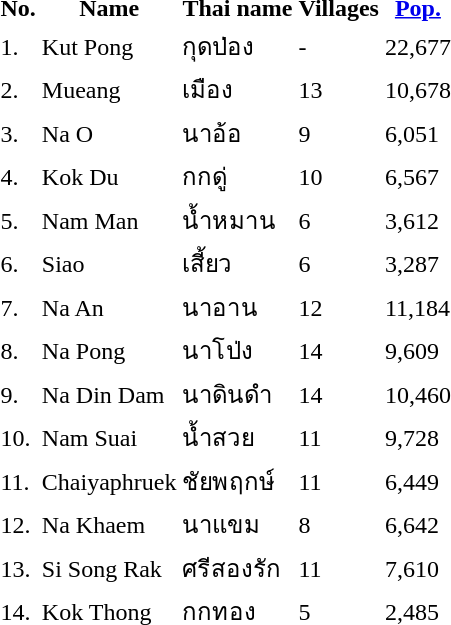<table>
<tr>
<th>No.</th>
<th>Name</th>
<th>Thai name</th>
<th>Villages</th>
<th><a href='#'>Pop.</a></th>
</tr>
<tr>
<td>1.</td>
<td>Kut Pong</td>
<td>กุดป่อง</td>
<td>-</td>
<td>22,677</td>
<td></td>
</tr>
<tr>
<td>2.</td>
<td>Mueang</td>
<td>เมือง</td>
<td>13</td>
<td>10,678</td>
<td></td>
</tr>
<tr>
<td>3.</td>
<td>Na O</td>
<td>นาอ้อ</td>
<td>9</td>
<td>6,051</td>
<td></td>
</tr>
<tr>
<td>4.</td>
<td>Kok Du</td>
<td>กกดู่</td>
<td>10</td>
<td>6,567</td>
<td></td>
</tr>
<tr>
<td>5.</td>
<td>Nam Man</td>
<td>น้ำหมาน</td>
<td>6</td>
<td>3,612</td>
<td></td>
</tr>
<tr>
<td>6.</td>
<td>Siao</td>
<td>เสี้ยว</td>
<td>6</td>
<td>3,287</td>
<td></td>
</tr>
<tr>
<td>7.</td>
<td>Na An</td>
<td>นาอาน</td>
<td>12</td>
<td>11,184</td>
<td></td>
</tr>
<tr>
<td>8.</td>
<td>Na Pong</td>
<td>นาโป่ง</td>
<td>14</td>
<td>9,609</td>
<td></td>
</tr>
<tr>
<td>9.</td>
<td>Na Din Dam</td>
<td>นาดินดำ</td>
<td>14</td>
<td>10,460</td>
<td></td>
</tr>
<tr>
<td>10.</td>
<td>Nam Suai</td>
<td>น้ำสวย</td>
<td>11</td>
<td>9,728</td>
<td></td>
</tr>
<tr>
<td>11.</td>
<td>Chaiyaphruek</td>
<td>ชัยพฤกษ์</td>
<td>11</td>
<td>6,449</td>
<td></td>
</tr>
<tr>
<td>12.</td>
<td>Na Khaem</td>
<td>นาแขม</td>
<td>8</td>
<td>6,642</td>
<td></td>
</tr>
<tr>
<td>13.</td>
<td>Si Song Rak</td>
<td>ศรีสองรัก</td>
<td>11</td>
<td>7,610</td>
<td></td>
</tr>
<tr>
<td>14.</td>
<td>Kok Thong</td>
<td>กกทอง</td>
<td>5</td>
<td>2,485</td>
<td></td>
</tr>
</table>
